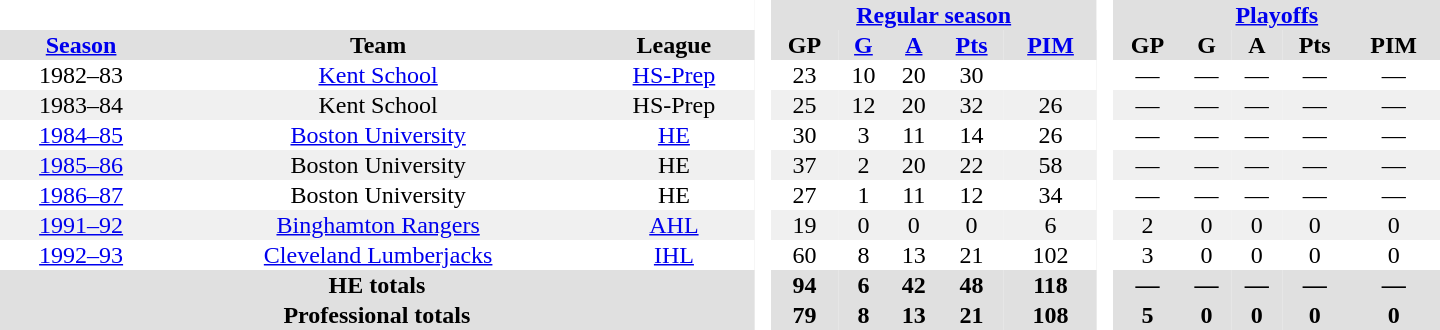<table border="0" cellpadding="1" cellspacing="0" style="text-align:center; width:60em">
<tr bgcolor="#e0e0e0">
<th colspan="3" bgcolor="#ffffff"> </th>
<th rowspan="99" bgcolor="#ffffff"> </th>
<th colspan="5"><a href='#'>Regular season</a></th>
<th rowspan="99" bgcolor="#ffffff"> </th>
<th colspan="5"><a href='#'>Playoffs</a></th>
</tr>
<tr bgcolor="#e0e0e0">
<th><a href='#'>Season</a></th>
<th>Team</th>
<th>League</th>
<th>GP</th>
<th><a href='#'>G</a></th>
<th><a href='#'>A</a></th>
<th><a href='#'>Pts</a></th>
<th><a href='#'>PIM</a></th>
<th>GP</th>
<th>G</th>
<th>A</th>
<th>Pts</th>
<th>PIM</th>
</tr>
<tr>
<td>1982–83</td>
<td><a href='#'>Kent School</a></td>
<td><a href='#'>HS-Prep</a></td>
<td>23</td>
<td>10</td>
<td>20</td>
<td>30</td>
<td></td>
<td>—</td>
<td>—</td>
<td>—</td>
<td>—</td>
<td>—</td>
</tr>
<tr bgcolor="#f0f0f0">
<td>1983–84</td>
<td>Kent School</td>
<td>HS-Prep</td>
<td>25</td>
<td>12</td>
<td>20</td>
<td>32</td>
<td>26</td>
<td>—</td>
<td>—</td>
<td>—</td>
<td>—</td>
<td>—</td>
</tr>
<tr>
<td><a href='#'>1984–85</a></td>
<td><a href='#'>Boston University</a></td>
<td><a href='#'>HE</a></td>
<td>30</td>
<td>3</td>
<td>11</td>
<td>14</td>
<td>26</td>
<td>—</td>
<td>—</td>
<td>—</td>
<td>—</td>
<td>—</td>
</tr>
<tr bgcolor="#f0f0f0">
<td><a href='#'>1985–86</a></td>
<td>Boston University</td>
<td>HE</td>
<td>37</td>
<td>2</td>
<td>20</td>
<td>22</td>
<td>58</td>
<td>—</td>
<td>—</td>
<td>—</td>
<td>—</td>
<td>—</td>
</tr>
<tr>
<td><a href='#'>1986–87</a></td>
<td>Boston University</td>
<td>HE</td>
<td>27</td>
<td>1</td>
<td>11</td>
<td>12</td>
<td>34</td>
<td>—</td>
<td>—</td>
<td>—</td>
<td>—</td>
<td>—</td>
</tr>
<tr bgcolor="#f0f0f0">
<td><a href='#'>1991–92</a></td>
<td><a href='#'>Binghamton Rangers</a></td>
<td><a href='#'>AHL</a></td>
<td>19</td>
<td>0</td>
<td>0</td>
<td>0</td>
<td>6</td>
<td>2</td>
<td>0</td>
<td>0</td>
<td>0</td>
<td>0</td>
</tr>
<tr>
<td><a href='#'>1992–93</a></td>
<td><a href='#'>Cleveland Lumberjacks</a></td>
<td><a href='#'>IHL</a></td>
<td>60</td>
<td>8</td>
<td>13</td>
<td>21</td>
<td>102</td>
<td>3</td>
<td>0</td>
<td>0</td>
<td>0</td>
<td>0</td>
</tr>
<tr bgcolor="#e0e0e0">
<th colspan="3">HE totals</th>
<th>94</th>
<th>6</th>
<th>42</th>
<th>48</th>
<th>118</th>
<th>—</th>
<th>—</th>
<th>—</th>
<th>—</th>
<th>—</th>
</tr>
<tr bgcolor="#e0e0e0">
<th colspan="3">Professional totals</th>
<th>79</th>
<th>8</th>
<th>13</th>
<th>21</th>
<th>108</th>
<th>5</th>
<th>0</th>
<th>0</th>
<th>0</th>
<th>0</th>
</tr>
</table>
